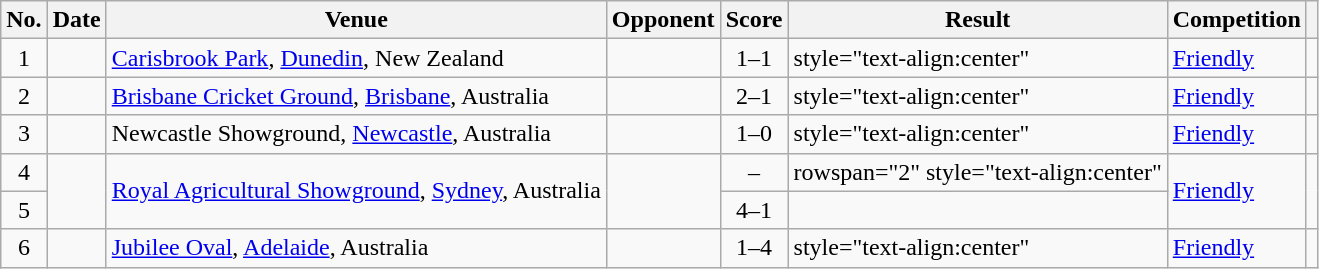<table class="wikitable sortable">
<tr>
<th scope="col">No.</th>
<th scope="col">Date</th>
<th scope="col">Venue</th>
<th scope="col">Opponent</th>
<th scope="col">Score</th>
<th scope="col">Result</th>
<th scope="col">Competition</th>
<th scope="col" class="unsortable"></th>
</tr>
<tr>
<td style="text-align:center">1</td>
<td></td>
<td><a href='#'>Carisbrook Park</a>, <a href='#'>Dunedin</a>, New Zealand</td>
<td></td>
<td style="text-align:center">1–1</td>
<td>style="text-align:center" </td>
<td><a href='#'>Friendly</a></td>
<td></td>
</tr>
<tr>
<td style="text-align:center">2</td>
<td></td>
<td><a href='#'>Brisbane Cricket Ground</a>, <a href='#'>Brisbane</a>, Australia</td>
<td></td>
<td style="text-align:center">2–1</td>
<td>style="text-align:center" </td>
<td><a href='#'>Friendly</a></td>
<td></td>
</tr>
<tr>
<td style="text-align:center">3</td>
<td></td>
<td>Newcastle Showground, <a href='#'>Newcastle</a>, Australia</td>
<td></td>
<td style="text-align:center">1–0</td>
<td>style="text-align:center" </td>
<td><a href='#'>Friendly</a></td>
<td></td>
</tr>
<tr>
<td style="text-align:center">4</td>
<td rowspan="2"></td>
<td rowspan="2"><a href='#'>Royal Agricultural Showground</a>, <a href='#'>Sydney</a>, Australia</td>
<td rowspan="2"></td>
<td style="text-align:center">–</td>
<td>rowspan="2" style="text-align:center" </td>
<td rowspan="2"><a href='#'>Friendly</a></td>
<td rowspan="2"></td>
</tr>
<tr>
<td style="text-align:center">5</td>
<td style="text-align:center">4–1</td>
</tr>
<tr>
<td style="text-align:center">6</td>
<td></td>
<td><a href='#'>Jubilee Oval</a>, <a href='#'>Adelaide</a>, Australia</td>
<td></td>
<td style="text-align:center">1–4</td>
<td>style="text-align:center" </td>
<td><a href='#'>Friendly</a></td>
<td></td>
</tr>
</table>
